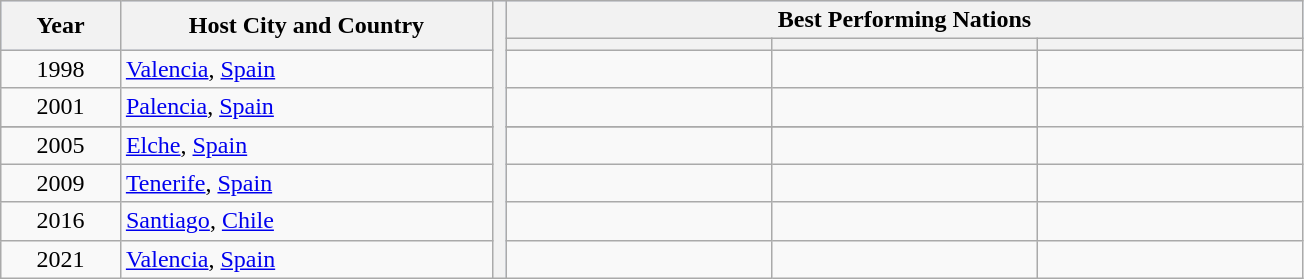<table class="wikitable" style="width: 100%; max-width: 23cm; text-align: center">
<tr bgcolor=#c1d8ff>
<th rowspan=2 width=9% style="text-align: center;">Year</th>
<th rowspan=2 width=28%>Host City and Country</th>
<th width=1% rowspan=21 bgcolor=ffffff></th>
<th colspan=3>Best Performing Nations</th>
</tr>
<tr bgcolor=#efefef>
<th width=20%></th>
<th width=20%></th>
<th width=20%></th>
</tr>
<tr>
<td>1998</td>
<td style="text-align: left"> <a href='#'>Valencia</a>, <a href='#'>Spain</a></td>
<td></td>
<td></td>
<td></td>
</tr>
<tr>
<td>2001</td>
<td style="text-align: left"> <a href='#'>Palencia</a>, <a href='#'>Spain</a></td>
<td></td>
<td><br></td>
</tr>
<tr>
</tr>
<tr>
<td>2005</td>
<td style="text-align: left"> <a href='#'>Elche</a>, <a href='#'>Spain</a></td>
<td></td>
<td></td>
<td></td>
</tr>
<tr>
<td>2009</td>
<td style="text-align: left"> <a href='#'>Tenerife</a>, <a href='#'>Spain</a></td>
<td></td>
<td></td>
<td></td>
</tr>
<tr>
<td>2016</td>
<td style="text-align: left"> <a href='#'>Santiago</a>, <a href='#'>Chile</a></td>
<td></td>
<td></td>
<td></td>
</tr>
<tr>
<td>2021</td>
<td style="text-align: left"> <a href='#'>Valencia</a>, <a href='#'>Spain</a></td>
<td></td>
<td></td>
<td></td>
</tr>
</table>
